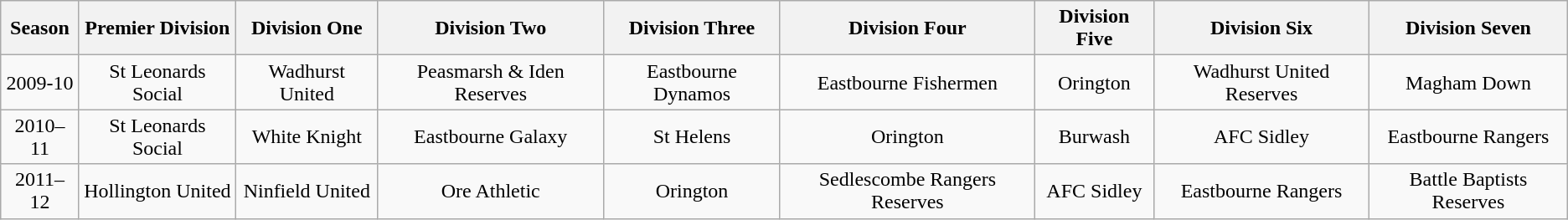<table class="wikitable" style="text-align: center;">
<tr>
<th>Season</th>
<th>Premier Division</th>
<th>Division One</th>
<th>Division Two</th>
<th>Division Three</th>
<th>Division Four</th>
<th>Division Five</th>
<th>Division Six</th>
<th>Division Seven</th>
</tr>
<tr>
<td>2009-10</td>
<td>St Leonards Social</td>
<td>Wadhurst United</td>
<td>Peasmarsh & Iden Reserves</td>
<td>Eastbourne Dynamos</td>
<td>Eastbourne Fishermen</td>
<td>Orington</td>
<td>Wadhurst United Reserves</td>
<td>Magham Down</td>
</tr>
<tr>
<td>2010–11</td>
<td>St Leonards Social</td>
<td>White Knight</td>
<td>Eastbourne Galaxy</td>
<td>St Helens</td>
<td>Orington</td>
<td>Burwash</td>
<td>AFC Sidley</td>
<td>Eastbourne Rangers</td>
</tr>
<tr>
<td>2011–12</td>
<td>Hollington United</td>
<td>Ninfield United</td>
<td>Ore Athletic</td>
<td>Orington</td>
<td>Sedlescombe Rangers Reserves</td>
<td>AFC Sidley</td>
<td>Eastbourne Rangers</td>
<td>Battle Baptists Reserves</td>
</tr>
</table>
